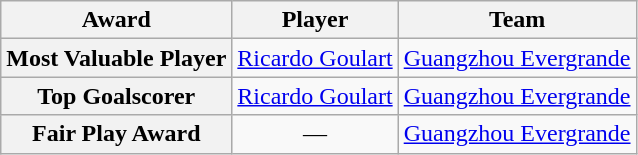<table class="wikitable" style="text-align:center">
<tr>
<th>Award</th>
<th>Player</th>
<th>Team</th>
</tr>
<tr>
<th>Most Valuable Player</th>
<td align=left> <a href='#'>Ricardo Goulart</a></td>
<td align=left> <a href='#'>Guangzhou Evergrande</a></td>
</tr>
<tr>
<th>Top Goalscorer</th>
<td align=left> <a href='#'>Ricardo Goulart</a></td>
<td align=left> <a href='#'>Guangzhou Evergrande</a></td>
</tr>
<tr>
<th>Fair Play Award</th>
<td>—</td>
<td align=left> <a href='#'>Guangzhou Evergrande</a></td>
</tr>
</table>
